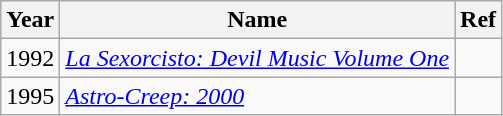<table class="wikitable">
<tr>
<th>Year</th>
<th>Name</th>
<th>Ref</th>
</tr>
<tr>
<td>1992</td>
<td><em><a href='#'>La Sexorcisto: Devil Music Volume One</a></em></td>
<td></td>
</tr>
<tr>
<td>1995</td>
<td><em><a href='#'>Astro-Creep: 2000</a></em></td>
<td></td>
</tr>
</table>
